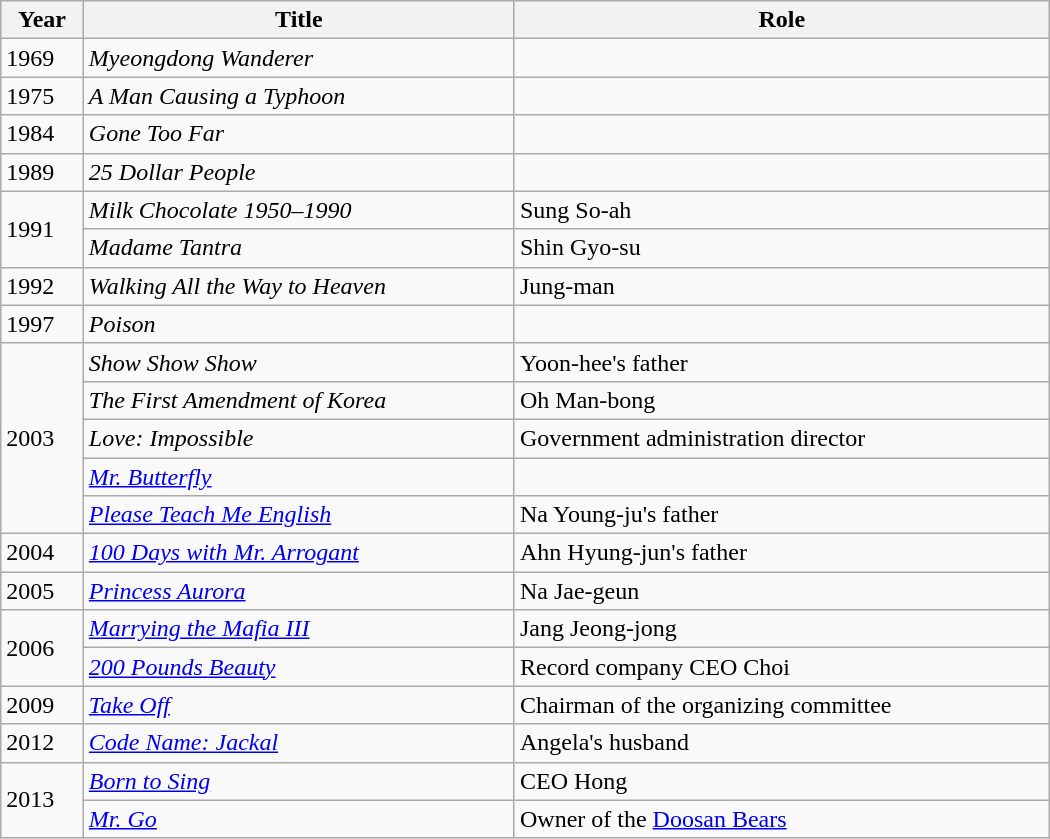<table class="wikitable" style="width:700px">
<tr>
<th>Year</th>
<th>Title</th>
<th>Role</th>
</tr>
<tr>
<td>1969</td>
<td><em>Myeongdong Wanderer</em></td>
<td></td>
</tr>
<tr>
<td>1975</td>
<td><em>A Man Causing a Typhoon</em></td>
<td></td>
</tr>
<tr>
<td>1984</td>
<td><em>Gone Too Far</em></td>
<td></td>
</tr>
<tr>
<td>1989</td>
<td><em>25 Dollar People</em></td>
<td></td>
</tr>
<tr>
<td rowspan="2">1991</td>
<td><em>Milk Chocolate 1950–1990</em></td>
<td>Sung So-ah</td>
</tr>
<tr>
<td><em>Madame Tantra</em></td>
<td>Shin Gyo-su</td>
</tr>
<tr>
<td>1992</td>
<td><em>Walking All the Way to Heaven</em></td>
<td>Jung-man</td>
</tr>
<tr>
<td>1997</td>
<td><em>Poison</em></td>
<td></td>
</tr>
<tr>
<td rowspan="5">2003</td>
<td><em>Show Show Show</em></td>
<td>Yoon-hee's father</td>
</tr>
<tr>
<td><em>The First Amendment of Korea</em></td>
<td>Oh Man-bong</td>
</tr>
<tr>
<td><em>Love: Impossible</em></td>
<td>Government administration director</td>
</tr>
<tr>
<td><em><a href='#'>Mr. Butterfly</a></em></td>
<td></td>
</tr>
<tr>
<td><em><a href='#'>Please Teach Me English</a></em></td>
<td>Na Young-ju's father</td>
</tr>
<tr>
<td>2004</td>
<td><em><a href='#'>100 Days with Mr. Arrogant</a></em></td>
<td>Ahn Hyung-jun's father</td>
</tr>
<tr>
<td>2005</td>
<td><em><a href='#'>Princess Aurora</a></em></td>
<td>Na Jae-geun</td>
</tr>
<tr>
<td rowspan="2">2006</td>
<td><em><a href='#'>Marrying the Mafia III</a></em></td>
<td>Jang Jeong-jong</td>
</tr>
<tr>
<td><em><a href='#'>200 Pounds Beauty</a></em></td>
<td>Record company CEO Choi</td>
</tr>
<tr>
<td>2009</td>
<td><em><a href='#'>Take Off</a></em></td>
<td>Chairman of the organizing committee</td>
</tr>
<tr>
<td>2012</td>
<td><em><a href='#'>Code Name: Jackal</a></em></td>
<td>Angela's husband</td>
</tr>
<tr>
<td rowspan="2">2013</td>
<td><em><a href='#'>Born to Sing</a></em></td>
<td>CEO Hong</td>
</tr>
<tr>
<td><em><a href='#'>Mr. Go</a></em></td>
<td>Owner of the <a href='#'>Doosan Bears</a></td>
</tr>
</table>
